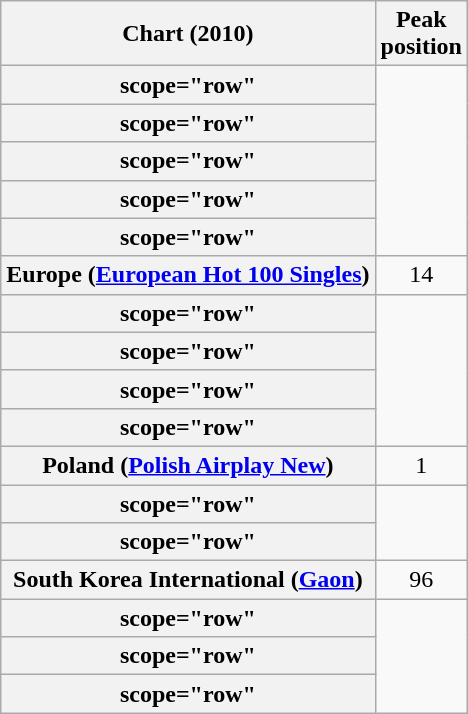<table class="wikitable sortable plainrowheaders">
<tr>
<th>Chart (2010)</th>
<th>Peak<br>position</th>
</tr>
<tr>
<th>scope="row" </th>
</tr>
<tr>
<th>scope="row" </th>
</tr>
<tr>
<th>scope="row" </th>
</tr>
<tr>
<th>scope="row" </th>
</tr>
<tr>
<th>scope="row" </th>
</tr>
<tr>
<th scope="row">Europe (<a href='#'>European Hot 100 Singles</a>)</th>
<td align="center">14</td>
</tr>
<tr>
<th>scope="row" </th>
</tr>
<tr>
<th>scope="row" </th>
</tr>
<tr>
<th>scope="row" </th>
</tr>
<tr>
<th>scope="row" </th>
</tr>
<tr>
<th scope="row">Poland (<a href='#'>Polish Airplay New</a>)</th>
<td align="center">1</td>
</tr>
<tr>
<th>scope="row" </th>
</tr>
<tr>
<th>scope="row" </th>
</tr>
<tr>
<th scope="row">South Korea International (<a href='#'>Gaon</a>)</th>
<td style="text-align:center;">96</td>
</tr>
<tr>
<th>scope="row" </th>
</tr>
<tr>
<th>scope="row" </th>
</tr>
<tr>
<th>scope="row" </th>
</tr>
</table>
